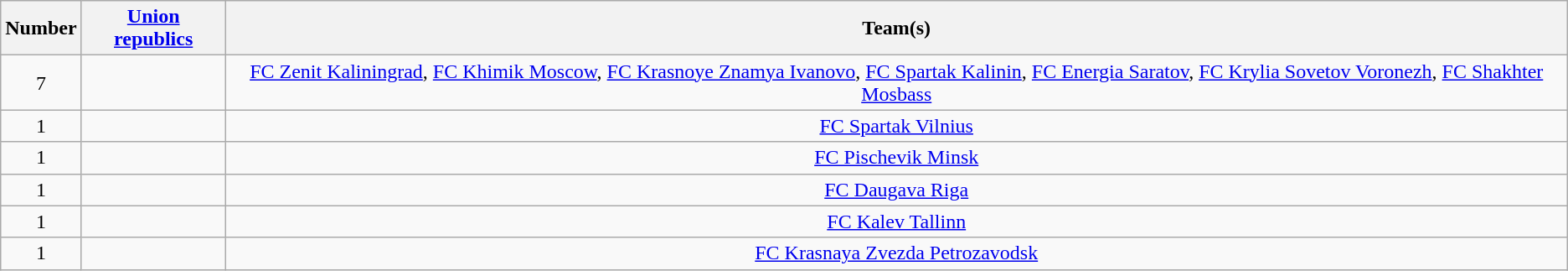<table class="wikitable" style="text-align:center">
<tr>
<th>Number</th>
<th><a href='#'>Union republics</a></th>
<th>Team(s)</th>
</tr>
<tr>
<td rowspan="1">7</td>
<td align="left"></td>
<td><a href='#'>FC Zenit Kaliningrad</a>, <a href='#'>FC Khimik Moscow</a>, <a href='#'>FC Krasnoye Znamya Ivanovo</a>, <a href='#'>FC Spartak Kalinin</a>, <a href='#'>FC Energia Saratov</a>, <a href='#'>FC Krylia Sovetov Voronezh</a>, <a href='#'>FC Shakhter Mosbass</a></td>
</tr>
<tr>
<td rowspan="1">1</td>
<td align="left"></td>
<td><a href='#'>FC Spartak Vilnius</a></td>
</tr>
<tr>
<td rowspan="1">1</td>
<td align="left"></td>
<td><a href='#'>FC Pischevik Minsk</a></td>
</tr>
<tr>
<td rowspan="1">1</td>
<td align="left"></td>
<td><a href='#'>FC Daugava Riga</a></td>
</tr>
<tr>
<td rowspan="1">1</td>
<td align="left"></td>
<td><a href='#'>FC Kalev Tallinn</a></td>
</tr>
<tr>
<td rowspan="1">1</td>
<td align="left"></td>
<td><a href='#'>FC Krasnaya Zvezda Petrozavodsk</a></td>
</tr>
</table>
